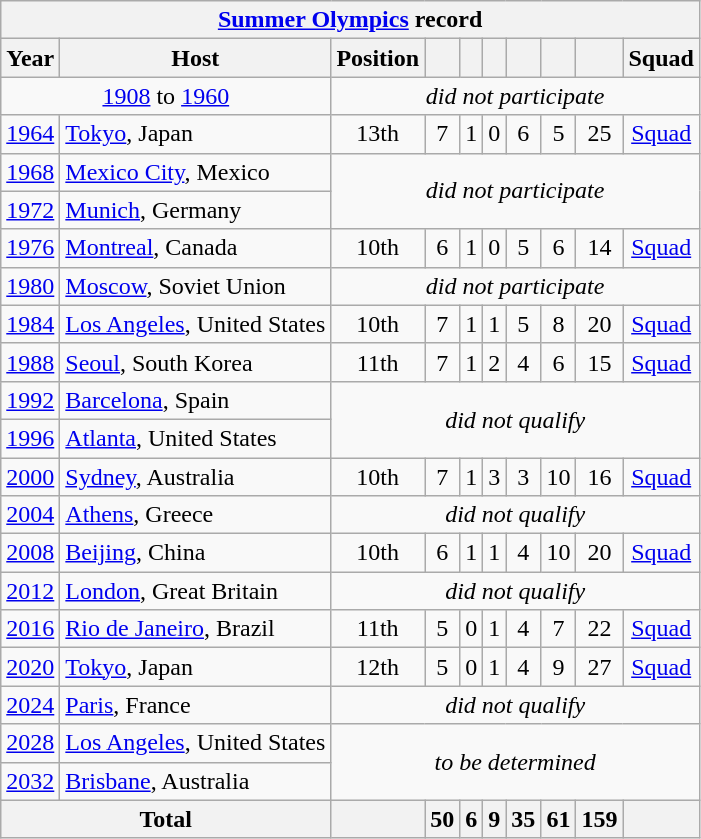<table class="wikitable" style="text-align: center;">
<tr>
<th colspan=10><a href='#'>Summer Olympics</a> record</th>
</tr>
<tr>
<th>Year</th>
<th>Host</th>
<th>Position</th>
<th></th>
<th></th>
<th></th>
<th></th>
<th></th>
<th></th>
<th>Squad</th>
</tr>
<tr>
<td colspan=2><a href='#'>1908</a> to <a href='#'>1960</a></td>
<td colspan=8><em>did not participate</em></td>
</tr>
<tr>
<td><a href='#'>1964</a></td>
<td align=left> <a href='#'>Tokyo</a>, Japan</td>
<td>13th</td>
<td>7</td>
<td>1</td>
<td>0</td>
<td>6</td>
<td>5</td>
<td>25</td>
<td><a href='#'>Squad</a></td>
</tr>
<tr>
<td><a href='#'>1968</a></td>
<td align=left> <a href='#'>Mexico City</a>, Mexico</td>
<td colspan=8 rowspan=2><em>did not participate</em></td>
</tr>
<tr>
<td><a href='#'>1972</a></td>
<td align=left>  <a href='#'>Munich</a>, Germany</td>
</tr>
<tr>
<td><a href='#'>1976</a></td>
<td align=left> <a href='#'>Montreal</a>, Canada</td>
<td>10th</td>
<td>6</td>
<td>1</td>
<td>0</td>
<td>5</td>
<td>6</td>
<td>14</td>
<td><a href='#'>Squad</a></td>
</tr>
<tr>
<td><a href='#'>1980</a></td>
<td align=left> <a href='#'>Moscow</a>, Soviet Union</td>
<td colspan=8><em>did not participate</em></td>
</tr>
<tr>
<td><a href='#'>1984</a></td>
<td align=left> <a href='#'>Los Angeles</a>, United States</td>
<td>10th</td>
<td>7</td>
<td>1</td>
<td>1</td>
<td>5</td>
<td>8</td>
<td>20</td>
<td><a href='#'>Squad</a></td>
</tr>
<tr>
<td><a href='#'>1988</a></td>
<td align=left> <a href='#'>Seoul</a>, South Korea</td>
<td>11th</td>
<td>7</td>
<td>1</td>
<td>2</td>
<td>4</td>
<td>6</td>
<td>15</td>
<td><a href='#'>Squad</a></td>
</tr>
<tr>
<td><a href='#'>1992</a></td>
<td align=left> <a href='#'>Barcelona</a>, Spain</td>
<td colspan=8 rowspan=2><em>did not qualify</em></td>
</tr>
<tr>
<td><a href='#'>1996</a></td>
<td align=left> <a href='#'>Atlanta</a>, United States</td>
</tr>
<tr>
<td><a href='#'>2000</a></td>
<td align=left> <a href='#'>Sydney</a>, Australia</td>
<td>10th</td>
<td>7</td>
<td>1</td>
<td>3</td>
<td>3</td>
<td>10</td>
<td>16</td>
<td><a href='#'>Squad</a></td>
</tr>
<tr>
<td><a href='#'>2004</a></td>
<td align=left> <a href='#'>Athens</a>, Greece</td>
<td colspan=8><em>did not qualify</em></td>
</tr>
<tr>
<td><a href='#'>2008</a></td>
<td align=left> <a href='#'>Beijing</a>, China</td>
<td>10th</td>
<td>6</td>
<td>1</td>
<td>1</td>
<td>4</td>
<td>10</td>
<td>20</td>
<td><a href='#'>Squad</a></td>
</tr>
<tr>
<td><a href='#'>2012</a></td>
<td align=left> <a href='#'>London</a>, Great Britain</td>
<td colspan=8><em>did not qualify</em></td>
</tr>
<tr>
<td><a href='#'>2016</a></td>
<td align=left> <a href='#'>Rio de Janeiro</a>, Brazil</td>
<td>11th</td>
<td>5</td>
<td>0</td>
<td>1</td>
<td>4</td>
<td>7</td>
<td>22</td>
<td><a href='#'>Squad</a></td>
</tr>
<tr>
<td><a href='#'>2020</a></td>
<td align=left> <a href='#'>Tokyo</a>, Japan</td>
<td>12th</td>
<td>5</td>
<td>0</td>
<td>1</td>
<td>4</td>
<td>9</td>
<td>27</td>
<td><a href='#'>Squad</a></td>
</tr>
<tr>
<td><a href='#'>2024</a></td>
<td align=left> <a href='#'>Paris</a>, France</td>
<td colspan=8><em>did not qualify</em></td>
</tr>
<tr>
<td><a href='#'>2028</a></td>
<td align=left> <a href='#'>Los Angeles</a>, United States</td>
<td colspan=8 rowspan=2><em>to be determined</em></td>
</tr>
<tr>
<td><a href='#'>2032</a></td>
<td align=left> <a href='#'>Brisbane</a>, Australia</td>
</tr>
<tr>
<th colspan=2>Total</th>
<th></th>
<th>50</th>
<th>6</th>
<th>9</th>
<th>35</th>
<th>61</th>
<th>159</th>
<th></th>
</tr>
</table>
